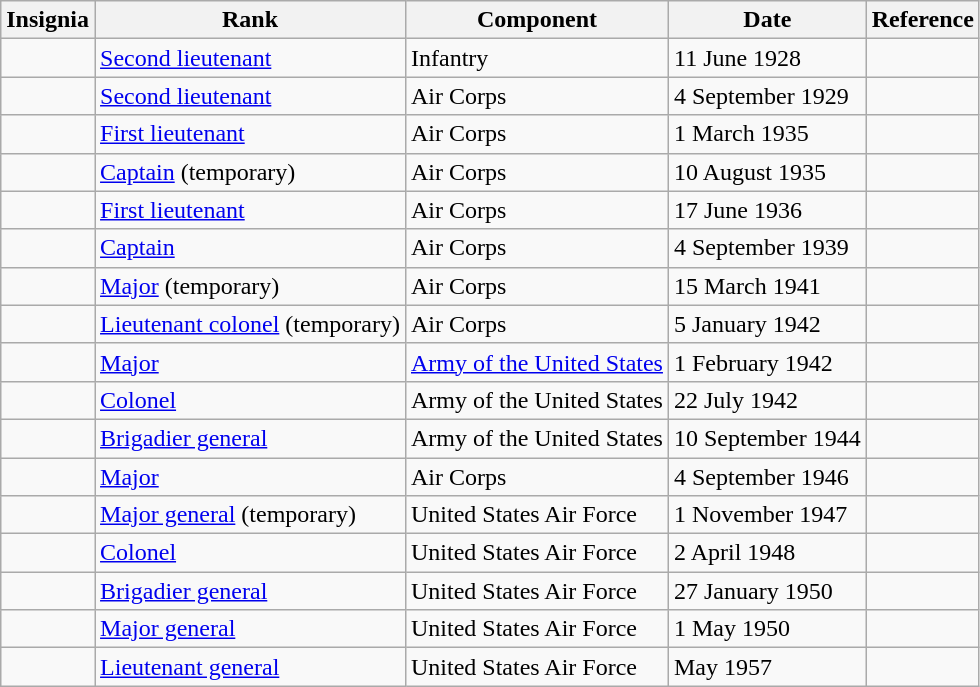<table class="wikitable">
<tr>
<th>Insignia</th>
<th>Rank</th>
<th>Component</th>
<th>Date</th>
<th>Reference</th>
</tr>
<tr>
<td></td>
<td><a href='#'>Second lieutenant</a></td>
<td>Infantry</td>
<td>11 June 1928</td>
<td></td>
</tr>
<tr>
<td></td>
<td><a href='#'>Second lieutenant</a></td>
<td>Air Corps</td>
<td>4 September 1929</td>
<td></td>
</tr>
<tr>
<td></td>
<td><a href='#'>First lieutenant</a></td>
<td>Air Corps</td>
<td>1 March 1935</td>
<td></td>
</tr>
<tr>
<td></td>
<td><a href='#'>Captain</a> (temporary)</td>
<td>Air Corps</td>
<td>10 August 1935</td>
<td></td>
</tr>
<tr>
<td></td>
<td><a href='#'>First lieutenant</a></td>
<td>Air Corps</td>
<td>17 June 1936</td>
<td></td>
</tr>
<tr>
<td></td>
<td><a href='#'>Captain</a></td>
<td>Air Corps</td>
<td>4 September 1939</td>
<td></td>
</tr>
<tr>
<td></td>
<td><a href='#'>Major</a> (temporary)</td>
<td>Air Corps</td>
<td>15 March 1941</td>
<td></td>
</tr>
<tr>
<td></td>
<td><a href='#'>Lieutenant colonel</a> (temporary)</td>
<td>Air Corps</td>
<td>5 January 1942</td>
<td></td>
</tr>
<tr>
<td></td>
<td><a href='#'>Major</a></td>
<td><a href='#'>Army of the United States</a></td>
<td>1 February 1942</td>
<td></td>
</tr>
<tr>
<td></td>
<td><a href='#'>Colonel</a></td>
<td>Army of the United States</td>
<td>22 July 1942</td>
<td></td>
</tr>
<tr>
<td></td>
<td><a href='#'>Brigadier general</a></td>
<td>Army of the United States</td>
<td>10 September 1944</td>
<td></td>
</tr>
<tr>
<td></td>
<td><a href='#'>Major</a></td>
<td>Air Corps</td>
<td>4 September 1946</td>
<td></td>
</tr>
<tr>
<td></td>
<td><a href='#'>Major general</a> (temporary)</td>
<td>United States Air Force</td>
<td>1 November 1947</td>
<td></td>
</tr>
<tr>
<td></td>
<td><a href='#'>Colonel</a></td>
<td>United States Air Force</td>
<td>2 April 1948</td>
<td></td>
</tr>
<tr>
<td></td>
<td><a href='#'>Brigadier general</a></td>
<td>United States Air Force</td>
<td>27 January 1950</td>
<td></td>
</tr>
<tr>
<td></td>
<td><a href='#'>Major general</a></td>
<td>United States Air Force</td>
<td>1 May 1950</td>
<td></td>
</tr>
<tr>
<td></td>
<td><a href='#'>Lieutenant general</a></td>
<td>United States Air Force</td>
<td>May 1957</td>
<td></td>
</tr>
</table>
